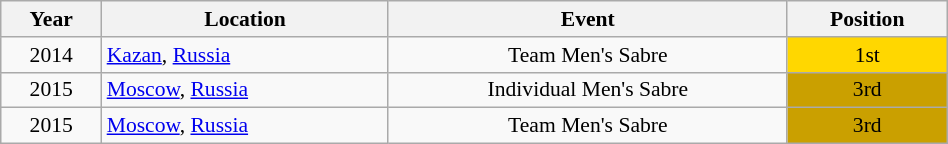<table class="wikitable" width="50%" style="font-size:90%; text-align:center;">
<tr>
<th>Year</th>
<th>Location</th>
<th>Event</th>
<th>Position</th>
</tr>
<tr>
<td>2014</td>
<td rowspan="1" align="left"> <a href='#'>Kazan</a>, <a href='#'>Russia</a></td>
<td>Team Men's Sabre</td>
<td bgcolor="gold">1st</td>
</tr>
<tr>
<td>2015</td>
<td rowspan="1" align="left"> <a href='#'>Moscow</a>, <a href='#'>Russia</a></td>
<td>Individual Men's Sabre</td>
<td bgcolor="caramel">3rd</td>
</tr>
<tr>
<td rowspan="1">2015</td>
<td rowspan="1" align="left"> <a href='#'>Moscow</a>, <a href='#'>Russia</a></td>
<td>Team Men's Sabre</td>
<td bgcolor="caramel">3rd</td>
</tr>
</table>
